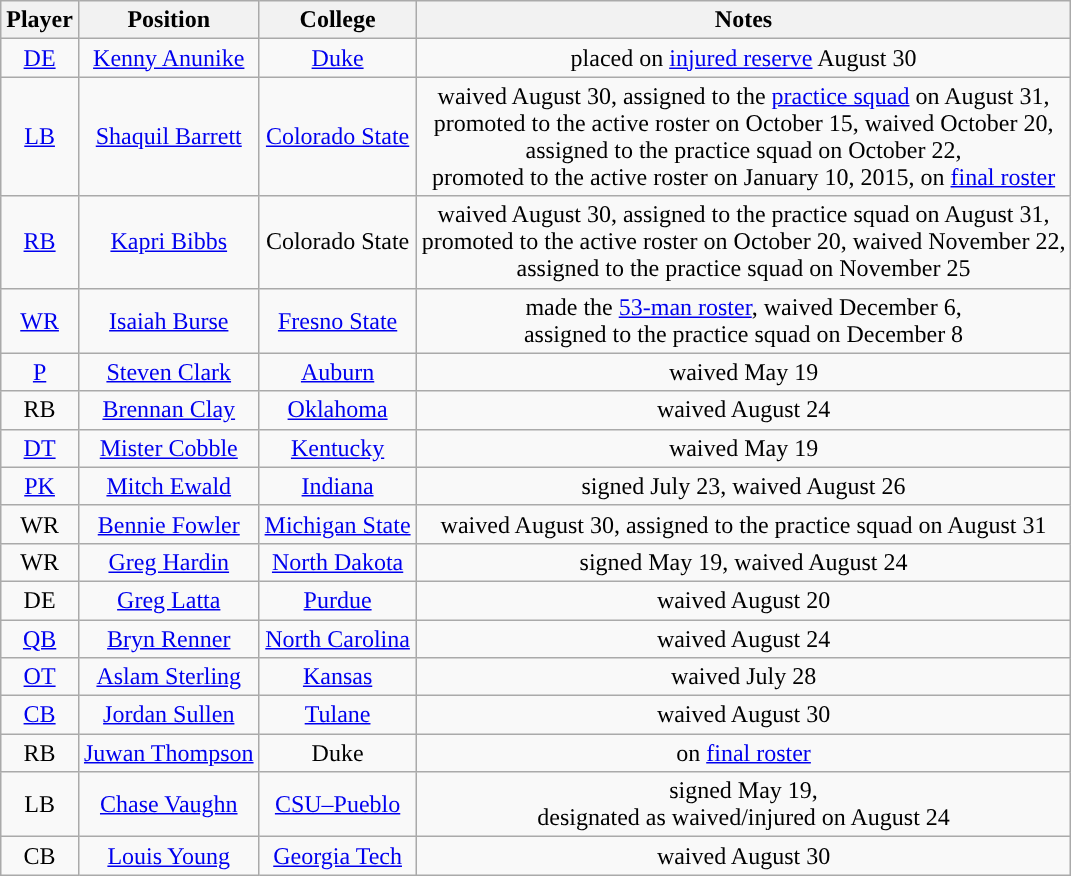<table class="wikitable" style="text-align:center">
<tr>
<th>Player</th>
<th>Position</th>
<th>College</th>
<th>Notes</th>
</tr>
<tr>
<td><a href='#'>DE</a></td>
<td><a href='#'>Kenny Anunike</a></td>
<td><a href='#'>Duke</a></td>
<td>placed on <a href='#'>injured reserve</a> August 30</td>
</tr>
<tr>
<td><a href='#'>LB</a></td>
<td><a href='#'>Shaquil Barrett</a></td>
<td><a href='#'>Colorado State</a></td>
<td>waived August 30, assigned to the <a href='#'>practice squad</a> on August 31,<br>promoted to the active roster on October 15, waived October 20,<br>assigned to the practice squad on October 22,<br>promoted to the active roster on January 10, 2015, on <a href='#'>final roster</a></td>
</tr>
<tr>
<td><a href='#'>RB</a></td>
<td><a href='#'>Kapri Bibbs</a></td>
<td>Colorado State</td>
<td>waived August 30, assigned to the practice squad on August 31,<br>promoted to the active roster on October 20, waived November 22,<br>assigned to the practice squad on November 25</td>
</tr>
<tr>
<td><a href='#'>WR</a></td>
<td><a href='#'>Isaiah Burse</a></td>
<td><a href='#'>Fresno State</a></td>
<td>made the <a href='#'>53-man roster</a>, waived December 6,<br>assigned to the practice squad on December 8</td>
</tr>
<tr>
<td><a href='#'>P</a></td>
<td><a href='#'>Steven Clark</a></td>
<td><a href='#'>Auburn</a></td>
<td>waived May 19</td>
</tr>
<tr>
<td>RB</td>
<td><a href='#'>Brennan Clay</a></td>
<td><a href='#'>Oklahoma</a></td>
<td>waived August 24</td>
</tr>
<tr>
<td><a href='#'>DT</a></td>
<td><a href='#'>Mister Cobble</a></td>
<td><a href='#'>Kentucky</a></td>
<td>waived May 19</td>
</tr>
<tr>
<td><a href='#'>PK</a></td>
<td><a href='#'>Mitch Ewald</a></td>
<td><a href='#'>Indiana</a></td>
<td>signed July 23, waived August 26</td>
</tr>
<tr>
<td>WR</td>
<td><a href='#'>Bennie Fowler</a></td>
<td><a href='#'>Michigan State</a></td>
<td>waived August 30, assigned to the practice squad on August 31</td>
</tr>
<tr>
<td>WR</td>
<td><a href='#'>Greg Hardin</a></td>
<td><a href='#'>North Dakota</a></td>
<td>signed May 19, waived August 24</td>
</tr>
<tr>
<td>DE</td>
<td><a href='#'>Greg Latta</a></td>
<td><a href='#'>Purdue</a></td>
<td>waived August 20</td>
</tr>
<tr>
<td><a href='#'>QB</a></td>
<td><a href='#'>Bryn Renner</a></td>
<td><a href='#'>North Carolina</a></td>
<td>waived August 24</td>
</tr>
<tr>
<td><a href='#'>OT</a></td>
<td><a href='#'>Aslam Sterling</a></td>
<td><a href='#'>Kansas</a></td>
<td>waived July 28</td>
</tr>
<tr>
<td><a href='#'>CB</a></td>
<td><a href='#'>Jordan Sullen</a></td>
<td><a href='#'>Tulane</a></td>
<td>waived August 30</td>
</tr>
<tr>
<td>RB</td>
<td><a href='#'>Juwan Thompson</a></td>
<td>Duke</td>
<td>on <a href='#'>final roster</a></td>
</tr>
<tr>
<td>LB</td>
<td><a href='#'>Chase Vaughn</a></td>
<td><a href='#'>CSU–Pueblo</a></td>
<td>signed May 19,<br>designated as waived/injured on August 24</td>
</tr>
<tr>
<td>CB</td>
<td><a href='#'>Louis Young</a></td>
<td><a href='#'>Georgia Tech</a></td>
<td>waived August 30</td>
</tr>
</table>
